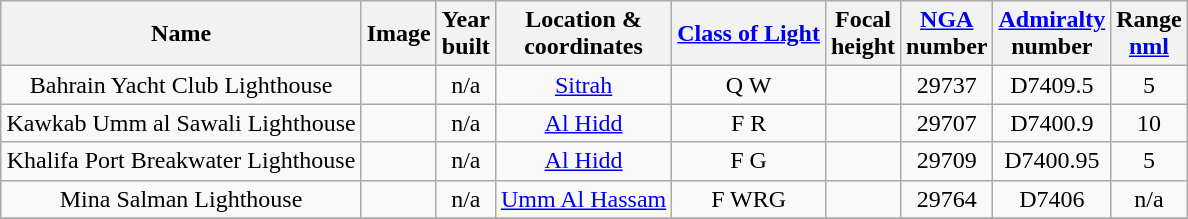<table class="wikitable sortable" style="margin:auto;text-align:center">
<tr>
<th>Name</th>
<th>Image</th>
<th>Year<br>built</th>
<th>Location &<br> coordinates</th>
<th><a href='#'>Class of Light</a><br></th>
<th>Focal<br>height<br></th>
<th><a href='#'>NGA</a><br>number<br></th>
<th><a href='#'>Admiralty</a><br>number<br></th>
<th>Range<br><a href='#'>nml</a><br></th>
</tr>
<tr>
<td>Bahrain Yacht Club Lighthouse</td>
<td></td>
<td>n/a</td>
<td><a href='#'>Sitrah</a><br> </td>
<td>Q W</td>
<td></td>
<td>29737</td>
<td>D7409.5</td>
<td>5</td>
</tr>
<tr>
<td>Kawkab Umm al Sawali Lighthouse</td>
<td> </td>
<td>n/a</td>
<td><a href='#'>Al Hidd</a><br> </td>
<td>F R</td>
<td></td>
<td>29707</td>
<td>D7400.9</td>
<td>10</td>
</tr>
<tr>
<td>Khalifa Port Breakwater Lighthouse</td>
<td></td>
<td>n/a</td>
<td><a href='#'>Al Hidd</a><br> </td>
<td>F G</td>
<td></td>
<td>29709</td>
<td>D7400.95</td>
<td>5</td>
</tr>
<tr>
<td>Mina Salman Lighthouse</td>
<td></td>
<td>n/a</td>
<td><a href='#'>Umm Al Hassam</a><br> </td>
<td>F WRG</td>
<td></td>
<td>29764</td>
<td>D7406</td>
<td>n/a</td>
</tr>
<tr>
</tr>
</table>
